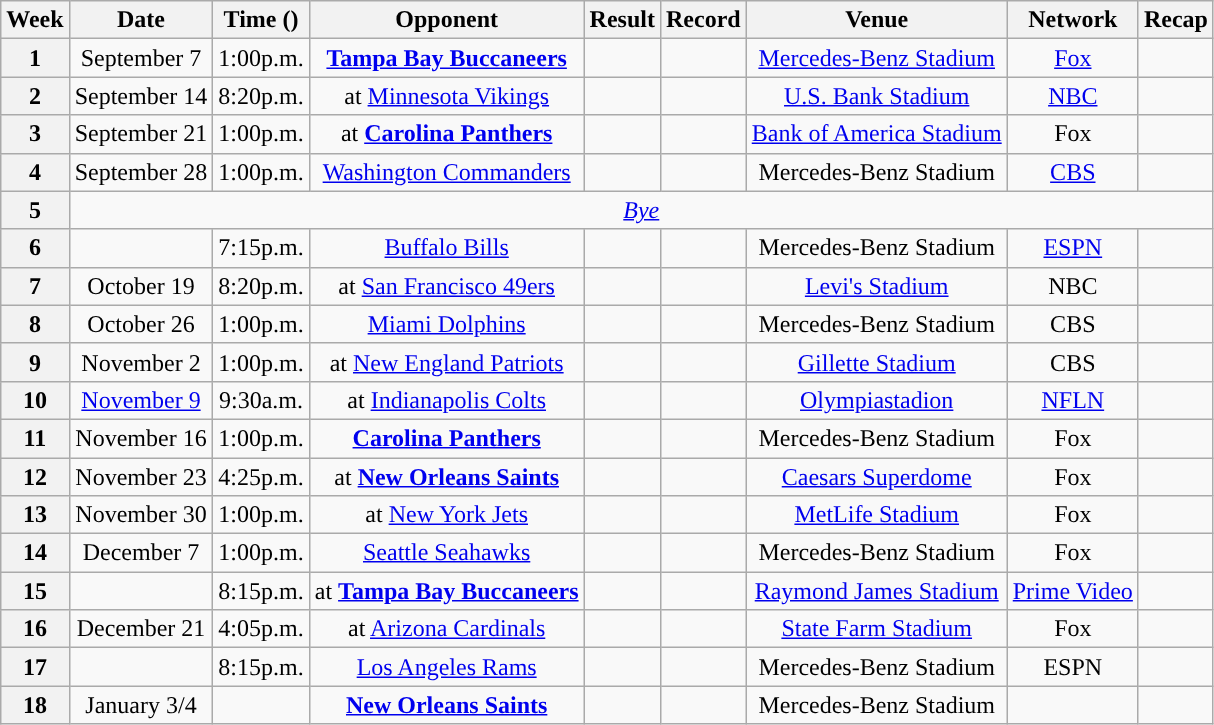<table class="wikitable" style="text-align:center">
<tr>
<th>Week</th>
<th>Date</th>
<th>Time (<a href='#'></a>)</th>
<th>Opponent</th>
<th>Result</th>
<th>Record</th>
<th>Venue</th>
<th>Network</th>
<th>Recap</th>
</tr>
<tr>
<th>1 </th>
<td>September 7</td>
<td>1:00p.m.</td>
<td><strong><a href='#'>Tampa Bay Buccaneers</a></strong></td>
<td></td>
<td></td>
<td><a href='#'>Mercedes-Benz Stadium</a></td>
<td><a href='#'>Fox</a></td>
<td></td>
</tr>
<tr>
<th>2 </th>
<td>September 14</td>
<td>8:20p.m.</td>
<td>at <a href='#'>Minnesota Vikings</a></td>
<td></td>
<td></td>
<td><a href='#'>U.S. Bank Stadium</a></td>
<td><a href='#'>NBC</a></td>
<td></td>
</tr>
<tr>
<th>3 </th>
<td>September 21</td>
<td>1:00p.m.</td>
<td>at <strong><a href='#'>Carolina Panthers</a></strong></td>
<td></td>
<td></td>
<td><a href='#'>Bank of America Stadium</a></td>
<td>Fox</td>
<td></td>
</tr>
<tr>
<th>4 </th>
<td>September 28</td>
<td>1:00p.m.</td>
<td><a href='#'>Washington Commanders</a></td>
<td></td>
<td></td>
<td>Mercedes-Benz Stadium</td>
<td><a href='#'>CBS</a></td>
<td></td>
</tr>
<tr>
<th>5</th>
<td colspan=8><em><a href='#'>Bye</a></em></td>
</tr>
<tr>
<th>6 </th>
<td></td>
<td>7:15p.m.</td>
<td><a href='#'>Buffalo Bills</a></td>
<td></td>
<td></td>
<td>Mercedes-Benz Stadium</td>
<td><a href='#'>ESPN</a></td>
<td></td>
</tr>
<tr>
<th>7 </th>
<td>October 19</td>
<td>8:20p.m.</td>
<td>at <a href='#'>San Francisco 49ers</a></td>
<td></td>
<td></td>
<td><a href='#'>Levi's Stadium</a></td>
<td>NBC</td>
<td></td>
</tr>
<tr>
<th>8 </th>
<td>October 26</td>
<td>1:00p.m.</td>
<td><a href='#'>Miami Dolphins</a></td>
<td></td>
<td></td>
<td>Mercedes-Benz Stadium</td>
<td>CBS</td>
<td></td>
</tr>
<tr>
<th>9 </th>
<td>November 2</td>
<td>1:00p.m.</td>
<td>at <a href='#'>New England Patriots</a></td>
<td></td>
<td></td>
<td><a href='#'>Gillette Stadium</a></td>
<td>CBS</td>
<td></td>
</tr>
<tr>
<th>10 </th>
<td><a href='#'>November 9</a></td>
<td>9:30a.m.</td>
<td>at <a href='#'>Indianapolis Colts</a></td>
<td></td>
<td></td>
<td> <a href='#'>Olympiastadion</a> </td>
<td><a href='#'>NFLN</a></td>
<td></td>
</tr>
<tr>
<th>11 </th>
<td>November 16</td>
<td>1:00p.m.</td>
<td><strong><a href='#'>Carolina Panthers</a></strong></td>
<td></td>
<td></td>
<td>Mercedes-Benz Stadium</td>
<td>Fox</td>
<td></td>
</tr>
<tr>
<th>12 </th>
<td>November 23</td>
<td>4:25p.m.</td>
<td>at <strong><a href='#'>New Orleans Saints</a></strong></td>
<td></td>
<td></td>
<td><a href='#'>Caesars Superdome</a></td>
<td>Fox</td>
<td></td>
</tr>
<tr>
<th>13 </th>
<td>November 30</td>
<td>1:00p.m.</td>
<td>at <a href='#'>New York Jets</a></td>
<td></td>
<td></td>
<td><a href='#'>MetLife Stadium</a></td>
<td>Fox</td>
<td></td>
</tr>
<tr>
<th>14 </th>
<td>December 7</td>
<td>1:00p.m.</td>
<td><a href='#'>Seattle Seahawks</a></td>
<td></td>
<td></td>
<td>Mercedes-Benz Stadium</td>
<td>Fox</td>
<td></td>
</tr>
<tr>
<th>15 </th>
<td></td>
<td>8:15p.m.</td>
<td>at <strong><a href='#'>Tampa Bay Buccaneers</a></strong></td>
<td></td>
<td></td>
<td><a href='#'>Raymond James Stadium</a></td>
<td><a href='#'>Prime Video</a></td>
<td></td>
</tr>
<tr>
<th>16 </th>
<td>December 21</td>
<td>4:05p.m.</td>
<td>at <a href='#'>Arizona Cardinals</a></td>
<td></td>
<td></td>
<td><a href='#'>State Farm Stadium</a></td>
<td>Fox</td>
<td></td>
</tr>
<tr>
<th>17 </th>
<td></td>
<td>8:15p.m.</td>
<td><a href='#'>Los Angeles Rams</a></td>
<td></td>
<td></td>
<td>Mercedes-Benz Stadium</td>
<td>ESPN</td>
<td></td>
</tr>
<tr>
<th>18 </th>
<td>January 3/4</td>
<td></td>
<td><strong><a href='#'>New Orleans Saints</a></strong></td>
<td></td>
<td></td>
<td>Mercedes-Benz Stadium</td>
<td></td>
<td></td>
</tr>
</table>
